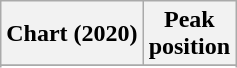<table class="wikitable sortable plainrowheaders" style="text-align:center">
<tr>
<th scope="col">Chart (2020)</th>
<th scope="col">Peak<br>position</th>
</tr>
<tr>
</tr>
<tr>
</tr>
</table>
